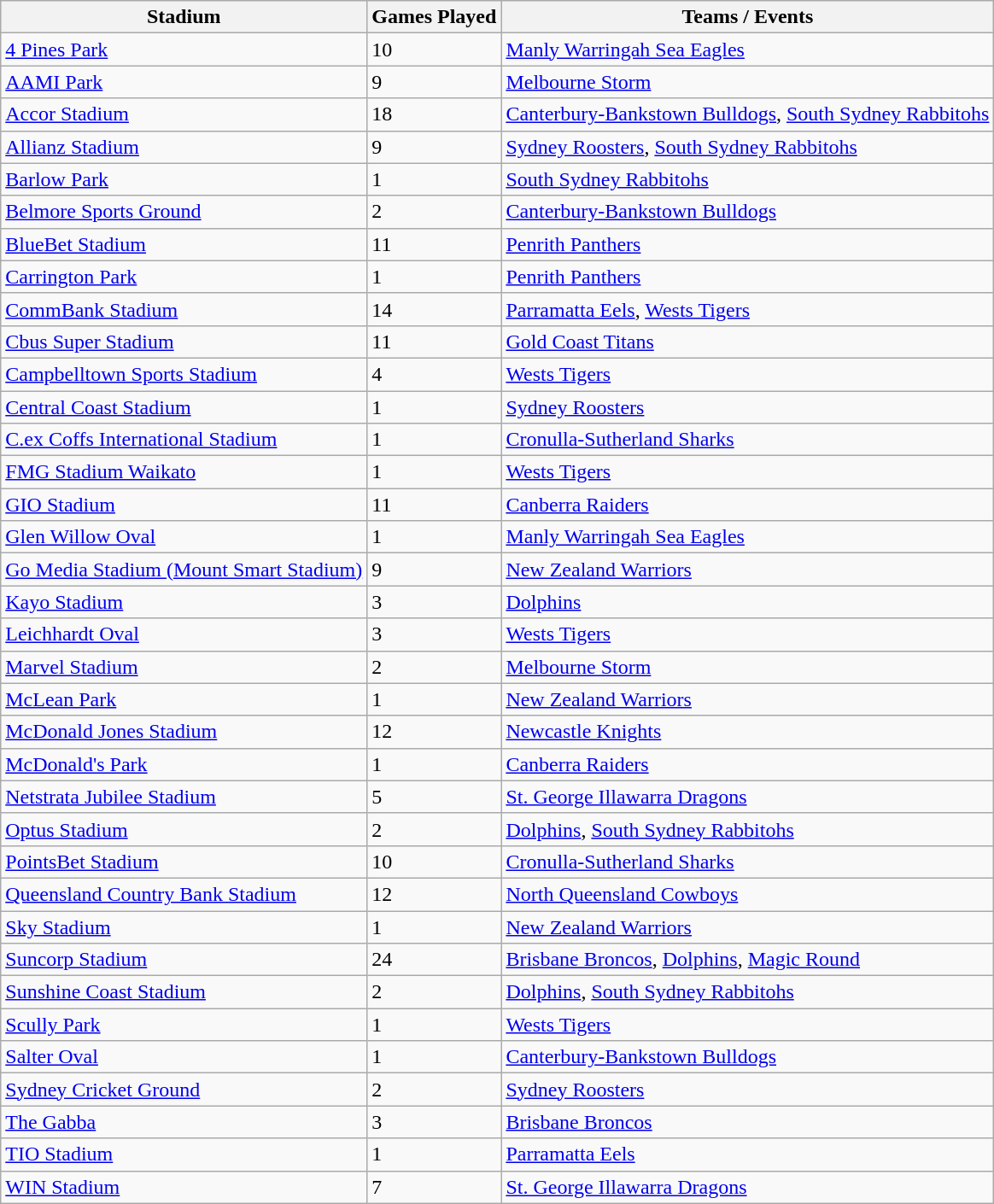<table class="wikitable sortable">
<tr>
<th>Stadium</th>
<th>Games Played</th>
<th>Teams / Events</th>
</tr>
<tr>
<td><a href='#'>4 Pines Park</a></td>
<td>10</td>
<td> <a href='#'>Manly Warringah Sea Eagles</a></td>
</tr>
<tr>
<td><a href='#'>AAMI Park</a></td>
<td>9</td>
<td> <a href='#'>Melbourne Storm</a></td>
</tr>
<tr>
<td><a href='#'>Accor Stadium</a></td>
<td>18</td>
<td> <a href='#'>Canterbury-Bankstown Bulldogs</a>,  <a href='#'>South Sydney Rabbitohs</a></td>
</tr>
<tr>
<td><a href='#'>Allianz Stadium</a></td>
<td>9</td>
<td> <a href='#'>Sydney Roosters</a>,  <a href='#'>South Sydney Rabbitohs</a></td>
</tr>
<tr>
<td><a href='#'>Barlow Park</a></td>
<td>1</td>
<td> <a href='#'>South Sydney Rabbitohs</a></td>
</tr>
<tr>
<td><a href='#'>Belmore Sports Ground</a></td>
<td>2</td>
<td> <a href='#'>Canterbury-Bankstown Bulldogs</a></td>
</tr>
<tr>
<td><a href='#'>BlueBet Stadium</a></td>
<td>11</td>
<td> <a href='#'>Penrith Panthers</a></td>
</tr>
<tr>
<td><a href='#'>Carrington Park</a></td>
<td>1</td>
<td> <a href='#'>Penrith Panthers</a></td>
</tr>
<tr>
<td><a href='#'>CommBank Stadium</a></td>
<td>14</td>
<td> <a href='#'>Parramatta Eels</a>,  <a href='#'>Wests Tigers</a></td>
</tr>
<tr>
<td><a href='#'>Cbus Super Stadium</a></td>
<td>11</td>
<td> <a href='#'>Gold Coast Titans</a></td>
</tr>
<tr>
<td><a href='#'>Campbelltown Sports Stadium</a></td>
<td>4</td>
<td> <a href='#'>Wests Tigers</a></td>
</tr>
<tr>
<td><a href='#'>Central Coast Stadium</a></td>
<td>1</td>
<td> <a href='#'>Sydney Roosters</a></td>
</tr>
<tr>
<td><a href='#'>C.ex Coffs International Stadium</a></td>
<td>1</td>
<td> <a href='#'>Cronulla-Sutherland Sharks</a></td>
</tr>
<tr>
<td><a href='#'>FMG Stadium Waikato</a></td>
<td>1</td>
<td> <a href='#'>Wests Tigers</a></td>
</tr>
<tr>
<td><a href='#'>GIO Stadium</a></td>
<td>11</td>
<td> <a href='#'>Canberra Raiders</a></td>
</tr>
<tr>
<td><a href='#'>Glen Willow Oval</a></td>
<td>1</td>
<td> <a href='#'>Manly Warringah Sea Eagles</a></td>
</tr>
<tr>
<td><a href='#'>Go Media Stadium (Mount Smart Stadium)</a></td>
<td>9</td>
<td> <a href='#'>New Zealand Warriors</a></td>
</tr>
<tr>
<td><a href='#'>Kayo Stadium</a></td>
<td>3</td>
<td> <a href='#'>Dolphins</a></td>
</tr>
<tr>
<td><a href='#'>Leichhardt Oval</a></td>
<td>3</td>
<td> <a href='#'>Wests Tigers</a></td>
</tr>
<tr>
<td><a href='#'>Marvel Stadium</a></td>
<td>2</td>
<td> <a href='#'>Melbourne Storm</a></td>
</tr>
<tr>
<td><a href='#'>McLean Park</a></td>
<td>1</td>
<td> <a href='#'>New Zealand Warriors</a></td>
</tr>
<tr>
<td><a href='#'>McDonald Jones Stadium</a></td>
<td>12</td>
<td> <a href='#'>Newcastle Knights</a></td>
</tr>
<tr>
<td><a href='#'>McDonald's Park</a></td>
<td>1</td>
<td> <a href='#'>Canberra Raiders</a></td>
</tr>
<tr>
<td><a href='#'>Netstrata Jubilee Stadium</a></td>
<td>5</td>
<td> <a href='#'>St. George Illawarra Dragons</a></td>
</tr>
<tr>
<td><a href='#'>Optus Stadium</a></td>
<td>2</td>
<td> <a href='#'>Dolphins</a>,  <a href='#'>South Sydney Rabbitohs</a></td>
</tr>
<tr>
<td><a href='#'>PointsBet Stadium</a></td>
<td>10</td>
<td> <a href='#'>Cronulla-Sutherland Sharks</a></td>
</tr>
<tr>
<td><a href='#'>Queensland Country Bank Stadium</a></td>
<td>12</td>
<td> <a href='#'>North Queensland Cowboys</a></td>
</tr>
<tr>
<td><a href='#'>Sky Stadium</a></td>
<td>1</td>
<td> <a href='#'>New Zealand Warriors</a></td>
</tr>
<tr>
<td><a href='#'>Suncorp Stadium</a></td>
<td>24</td>
<td> <a href='#'>Brisbane Broncos</a>,  <a href='#'>Dolphins</a>, <a href='#'>Magic Round</a></td>
</tr>
<tr>
<td><a href='#'>Sunshine Coast Stadium</a></td>
<td>2</td>
<td> <a href='#'>Dolphins</a>,  <a href='#'>South Sydney Rabbitohs</a></td>
</tr>
<tr>
<td><a href='#'>Scully Park</a></td>
<td>1</td>
<td> <a href='#'>Wests Tigers</a></td>
</tr>
<tr>
<td><a href='#'>Salter Oval</a></td>
<td>1</td>
<td> <a href='#'>Canterbury-Bankstown Bulldogs</a></td>
</tr>
<tr>
<td><a href='#'>Sydney Cricket Ground</a></td>
<td>2</td>
<td> <a href='#'>Sydney Roosters</a></td>
</tr>
<tr>
<td><a href='#'>The Gabba</a></td>
<td>3</td>
<td> <a href='#'>Brisbane Broncos</a></td>
</tr>
<tr>
<td><a href='#'>TIO Stadium</a></td>
<td>1</td>
<td> <a href='#'>Parramatta Eels</a></td>
</tr>
<tr>
<td><a href='#'>WIN Stadium</a></td>
<td>7</td>
<td> <a href='#'>St. George Illawarra Dragons</a></td>
</tr>
</table>
